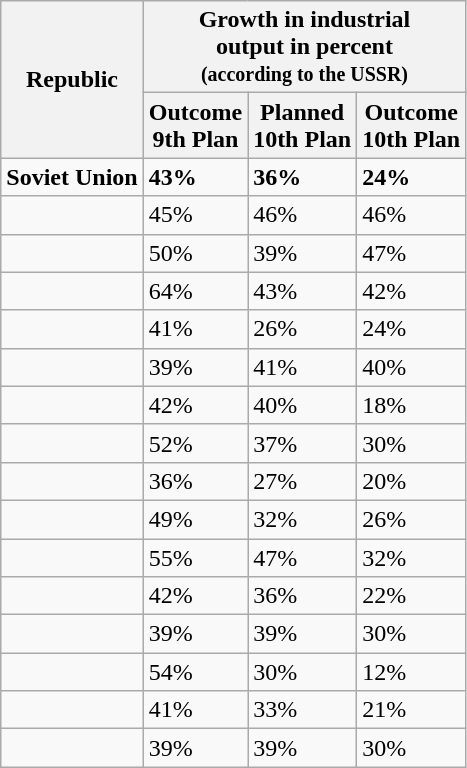<table class="wikitable" style="float:right; margin:0 15px;">
<tr>
<th rowspan="2">Republic</th>
<th colspan="3">Growth in industrial<br>output in percent<br><small>(according to the USSR)</small></th>
</tr>
<tr>
<th>Outcome<br>9th Plan</th>
<th>Planned<br>10th Plan</th>
<th>Outcome<br>10th Plan</th>
</tr>
<tr>
<td><strong>Soviet Union</strong></td>
<td><strong>43%</strong></td>
<td><strong>36%</strong></td>
<td><strong>24%</strong></td>
</tr>
<tr>
<td></td>
<td>45%</td>
<td>46%</td>
<td>46%</td>
</tr>
<tr>
<td></td>
<td>50%</td>
<td>39%</td>
<td>47%</td>
</tr>
<tr>
<td></td>
<td>64%</td>
<td>43%</td>
<td>42%</td>
</tr>
<tr>
<td></td>
<td>41%</td>
<td>26%</td>
<td>24%</td>
</tr>
<tr>
<td></td>
<td>39%</td>
<td>41%</td>
<td>40%</td>
</tr>
<tr>
<td></td>
<td>42%</td>
<td>40%</td>
<td>18%</td>
</tr>
<tr>
<td></td>
<td>52%</td>
<td>37%</td>
<td>30%</td>
</tr>
<tr>
<td></td>
<td>36%</td>
<td>27%</td>
<td>20%</td>
</tr>
<tr>
<td></td>
<td>49%</td>
<td>32%</td>
<td>26%</td>
</tr>
<tr>
<td></td>
<td>55%</td>
<td>47%</td>
<td>32%</td>
</tr>
<tr>
<td></td>
<td>42%</td>
<td>36%</td>
<td>22%</td>
</tr>
<tr>
<td></td>
<td>39%</td>
<td>39%</td>
<td>30%</td>
</tr>
<tr>
<td></td>
<td>54%</td>
<td>30%</td>
<td>12%</td>
</tr>
<tr>
<td></td>
<td>41%</td>
<td>33%</td>
<td>21%</td>
</tr>
<tr>
<td></td>
<td>39%</td>
<td>39%</td>
<td>30%</td>
</tr>
</table>
